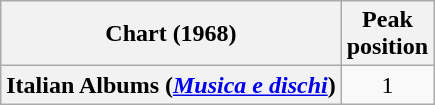<table class="wikitable plainrowheaders" style="text-align:center">
<tr>
<th scope="col">Chart (1968)</th>
<th scope="col">Peak<br>position</th>
</tr>
<tr>
<th scope="row">Italian Albums (<em><a href='#'>Musica e dischi</a></em>)</th>
<td>1</td>
</tr>
</table>
